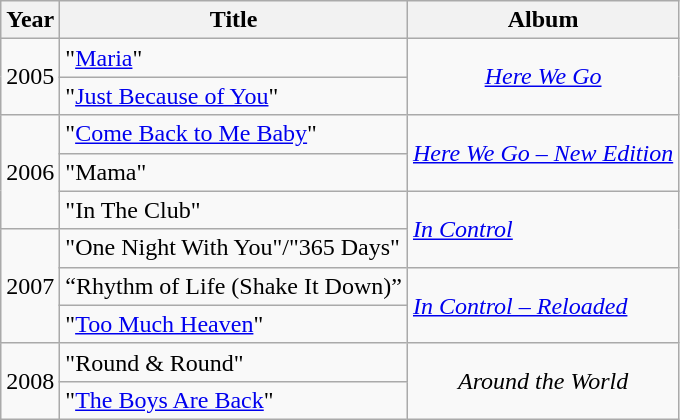<table class="wikitable">
<tr>
<th>Year</th>
<th>Title</th>
<th>Album</th>
</tr>
<tr>
<td rowspan="2">2005</td>
<td>"<a href='#'>Maria</a>"</td>
<td rowspan="2" align="center"><a href='#'><em>Here We Go</em></a></td>
</tr>
<tr>
<td>"<a href='#'>Just Because of You</a>"</td>
</tr>
<tr>
<td rowspan="3">2006</td>
<td>"<a href='#'>Come Back to Me Baby</a>"</td>
<td rowspan="2"><em><a href='#'>Here We Go – New Edition</a></em></td>
</tr>
<tr>
<td>"Mama"</td>
</tr>
<tr>
<td>"In The Club"</td>
<td rowspan="2"><a href='#'><em>In Control</em></a></td>
</tr>
<tr>
<td rowspan="3">2007</td>
<td>"One Night With You"/"365 Days"</td>
</tr>
<tr>
<td>“Rhythm of Life (Shake It Down)”</td>
<td rowspan="2"><em><a href='#'>In Control – Reloaded</a></em></td>
</tr>
<tr>
<td>"<a href='#'>Too Much Heaven</a>"</td>
</tr>
<tr>
<td rowspan="2">2008</td>
<td>"Round & Round"</td>
<td rowspan="2" align="center"><em>Around the World</em></td>
</tr>
<tr>
<td>"<a href='#'>The Boys Are Back</a>"</td>
</tr>
</table>
